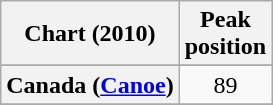<table class="wikitable sortable plainrowheaders">
<tr>
<th>Chart (2010)</th>
<th>Peak<br>position</th>
</tr>
<tr>
</tr>
<tr>
</tr>
<tr>
</tr>
<tr>
<th scope="row">Canada (<a href='#'>Canoe</a>)</th>
<td style="text-align:center;">89</td>
</tr>
<tr>
</tr>
<tr>
</tr>
<tr>
</tr>
<tr>
</tr>
<tr>
</tr>
<tr>
</tr>
<tr>
</tr>
</table>
